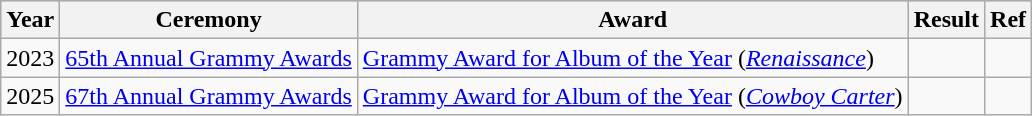<table class="wikitable">
<tr style="background:#ccc; text-align:center;">
<th scope="col">Year</th>
<th scope="col">Ceremony</th>
<th scope="col">Award</th>
<th scope="col">Result</th>
<th>Ref</th>
</tr>
<tr>
<td>2023</td>
<td><a href='#'>65th Annual Grammy Awards</a></td>
<td><a href='#'>Grammy Award for Album of the Year</a> (<em><a href='#'>Renaissance</a></em>)</td>
<td></td>
<td style="text-align:center;"></td>
</tr>
<tr>
<td>2025</td>
<td><a href='#'>67th Annual Grammy Awards</a></td>
<td><a href='#'>Grammy Award for Album of the Year</a> (<em><a href='#'>Cowboy Carter</a></em>)</td>
<td></td>
<td style="text-align:center;"></td>
</tr>
</table>
